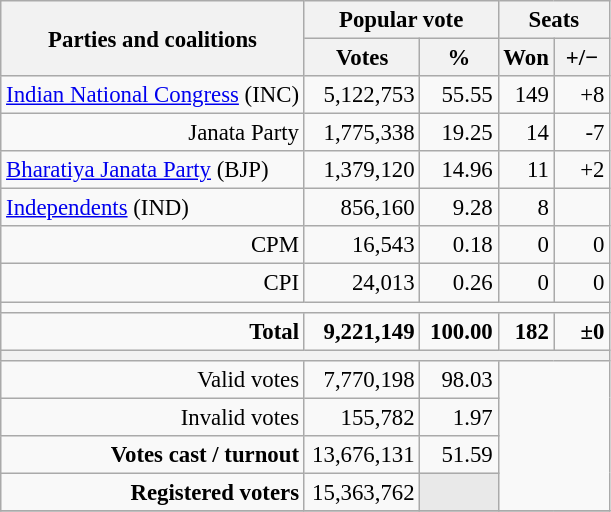<table class="wikitable" style="text-align:right; font-size:95%;">
<tr>
<th rowspan="2">Parties and coalitions</th>
<th colspan="2">Popular vote</th>
<th colspan="2">Seats</th>
</tr>
<tr>
<th width="70">Votes</th>
<th width="45">%</th>
<th width="30">Won</th>
<th width="30">+/−</th>
</tr>
<tr>
<td align="left"><a href='#'>Indian National Congress</a> (INC)</td>
<td>5,122,753</td>
<td>55.55</td>
<td>149</td>
<td>+8</td>
</tr>
<tr>
<td>Janata Party</td>
<td>1,775,338</td>
<td>19.25</td>
<td>14</td>
<td>-7</td>
</tr>
<tr>
<td align="left"><a href='#'>Bharatiya Janata Party</a> (BJP)</td>
<td>1,379,120</td>
<td>14.96</td>
<td>11</td>
<td>+2</td>
</tr>
<tr>
<td align="left"><a href='#'>Independents</a> (IND)</td>
<td>856,160</td>
<td>9.28</td>
<td>8</td>
<td></td>
</tr>
<tr>
<td>CPM</td>
<td>16,543</td>
<td>0.18</td>
<td>0</td>
<td>0</td>
</tr>
<tr>
<td>CPI</td>
<td>24,013</td>
<td>0.26</td>
<td>0</td>
<td>0</td>
</tr>
<tr>
<td colspan="5"></td>
</tr>
<tr style="font-weight:bold;">
<td>Total</td>
<td>9,221,149</td>
<td>100.00</td>
<td>182</td>
<td>±0</td>
</tr>
<tr>
<th colspan="5"></th>
</tr>
<tr>
<td>Valid votes</td>
<td align="right">7,770,198</td>
<td align="right">98.03</td>
<td colspan="2" rowspan="4"></td>
</tr>
<tr>
<td>Invalid votes</td>
<td align="right">155,782</td>
<td align="right">1.97</td>
</tr>
<tr>
<td><strong>Votes cast / turnout</strong></td>
<td align="right">13,676,131</td>
<td align="right">51.59</td>
</tr>
<tr>
<td><strong>Registered voters</strong></td>
<td align="right">15,363,762</td>
<td colspan="1" style="background-color:#E9E9E9"></td>
</tr>
<tr>
</tr>
</table>
